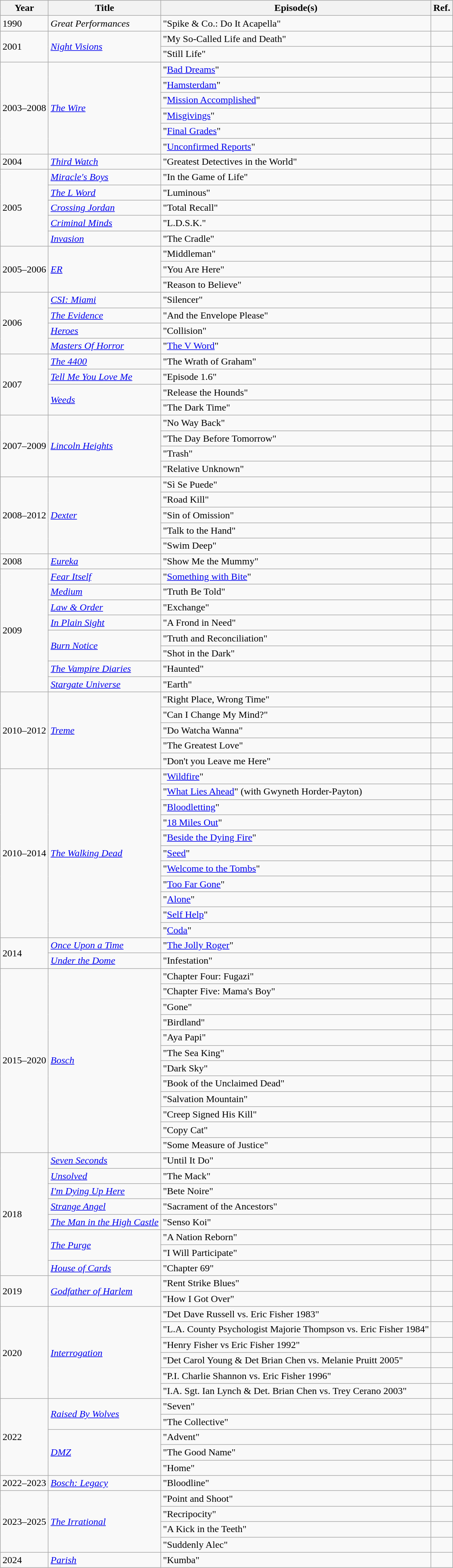<table class="wikitable">
<tr>
<th>Year</th>
<th>Title</th>
<th>Episode(s)</th>
<th>Ref.</th>
</tr>
<tr>
<td>1990</td>
<td><em>Great Performances</em></td>
<td>"Spike & Co.: Do It Acapella"</td>
<td></td>
</tr>
<tr>
<td rowspan=2>2001</td>
<td rowspan=2><em><a href='#'>Night Visions</a></em></td>
<td>"My So-Called Life and Death"</td>
<td></td>
</tr>
<tr>
<td>"Still Life"</td>
<td></td>
</tr>
<tr>
<td rowspan=6>2003–2008</td>
<td rowspan=6><em><a href='#'>The Wire</a></em></td>
<td>"<a href='#'>Bad Dreams</a>"</td>
<td></td>
</tr>
<tr>
<td>"<a href='#'>Hamsterdam</a>"</td>
<td></td>
</tr>
<tr>
<td>"<a href='#'>Mission Accomplished</a>"</td>
<td></td>
</tr>
<tr>
<td>"<a href='#'>Misgivings</a>"</td>
<td></td>
</tr>
<tr>
<td>"<a href='#'>Final Grades</a>"</td>
<td></td>
</tr>
<tr>
<td>"<a href='#'>Unconfirmed Reports</a>"</td>
<td></td>
</tr>
<tr>
<td>2004</td>
<td><em><a href='#'>Third Watch</a></em></td>
<td>"Greatest Detectives in the World"</td>
<td></td>
</tr>
<tr>
<td rowspan=5>2005</td>
<td><em><a href='#'>Miracle's Boys</a></em></td>
<td>"In the Game of Life"</td>
<td></td>
</tr>
<tr>
<td><em><a href='#'>The L Word</a></em></td>
<td>"Luminous"</td>
<td></td>
</tr>
<tr>
<td><em><a href='#'>Crossing Jordan</a></em></td>
<td>"Total Recall"</td>
<td></td>
</tr>
<tr>
<td><em><a href='#'>Criminal Minds</a></em></td>
<td>"L.D.S.K."</td>
<td></td>
</tr>
<tr>
<td><em><a href='#'>Invasion</a></em></td>
<td>"The Cradle"</td>
<td></td>
</tr>
<tr>
<td rowspan=3>2005–2006</td>
<td rowspan=3><em><a href='#'>ER</a></em></td>
<td>"Middleman"</td>
<td></td>
</tr>
<tr>
<td>"You Are Here"</td>
<td></td>
</tr>
<tr>
<td>"Reason to Believe"</td>
<td></td>
</tr>
<tr>
<td rowspan=4>2006</td>
<td><em><a href='#'>CSI: Miami</a></em></td>
<td>"Silencer"</td>
<td></td>
</tr>
<tr>
<td><em><a href='#'>The Evidence</a></em></td>
<td>"And the Envelope Please"</td>
<td></td>
</tr>
<tr>
<td><em><a href='#'>Heroes</a></em></td>
<td>"Collision"</td>
<td></td>
</tr>
<tr>
<td><em><a href='#'>Masters Of Horror</a></em></td>
<td>"<a href='#'>The V Word</a>"</td>
<td></td>
</tr>
<tr>
<td rowspan=4>2007</td>
<td><em><a href='#'>The 4400</a></em></td>
<td>"The Wrath of Graham"</td>
<td></td>
</tr>
<tr>
<td><em><a href='#'>Tell Me You Love Me</a></em></td>
<td>"Episode 1.6"</td>
<td></td>
</tr>
<tr>
<td rowspan=2><em><a href='#'>Weeds</a></em></td>
<td>"Release the Hounds"</td>
<td></td>
</tr>
<tr>
<td>"The Dark Time"</td>
<td></td>
</tr>
<tr>
<td rowspan=4>2007–2009</td>
<td rowspan=4><em><a href='#'>Lincoln Heights</a></em></td>
<td>"No Way Back"</td>
<td></td>
</tr>
<tr>
<td>"The Day Before Tomorrow"</td>
<td></td>
</tr>
<tr>
<td>"Trash"</td>
<td></td>
</tr>
<tr>
<td>"Relative Unknown"</td>
<td></td>
</tr>
<tr>
<td rowspan=5>2008–2012</td>
<td rowspan=5><em><a href='#'>Dexter</a></em></td>
<td>"Sì Se Puede"</td>
<td></td>
</tr>
<tr>
<td>"Road Kill"</td>
<td></td>
</tr>
<tr>
<td>"Sin of Omission"</td>
<td></td>
</tr>
<tr>
<td>"Talk to the Hand"</td>
<td></td>
</tr>
<tr>
<td>"Swim Deep"</td>
<td></td>
</tr>
<tr>
<td>2008</td>
<td><em><a href='#'>Eureka</a></em></td>
<td>"Show Me the Mummy"</td>
<td></td>
</tr>
<tr>
<td rowspan=8>2009</td>
<td><em><a href='#'>Fear Itself</a></em></td>
<td>"<a href='#'>Something with Bite</a>"</td>
<td></td>
</tr>
<tr>
<td><em><a href='#'>Medium</a></em></td>
<td>"Truth Be Told"</td>
<td></td>
</tr>
<tr>
<td><em><a href='#'>Law & Order</a></em></td>
<td>"Exchange"</td>
<td></td>
</tr>
<tr>
<td><em><a href='#'>In Plain Sight</a></em></td>
<td>"A Frond in Need"</td>
<td></td>
</tr>
<tr>
<td rowspan=2><em><a href='#'>Burn Notice</a></em></td>
<td>"Truth and Reconciliation"</td>
<td></td>
</tr>
<tr>
<td>"Shot in the Dark"</td>
<td></td>
</tr>
<tr>
<td><em><a href='#'>The Vampire Diaries</a></em></td>
<td>"Haunted"</td>
<td></td>
</tr>
<tr>
<td><em><a href='#'>Stargate Universe</a></em></td>
<td>"Earth"</td>
<td></td>
</tr>
<tr>
<td rowspan=5>2010–2012</td>
<td rowspan=5><em><a href='#'>Treme</a></em></td>
<td>"Right Place, Wrong Time"</td>
<td></td>
</tr>
<tr>
<td>"Can I Change My Mind?"</td>
<td></td>
</tr>
<tr>
<td>"Do Watcha Wanna"</td>
<td></td>
</tr>
<tr>
<td>"The Greatest Love"</td>
<td></td>
</tr>
<tr>
<td>"Don't you Leave me Here"</td>
<td></td>
</tr>
<tr>
<td rowspan=11>2010–2014</td>
<td rowspan=11><em><a href='#'>The Walking Dead</a></em></td>
<td>"<a href='#'>Wildfire</a>"</td>
<td></td>
</tr>
<tr>
<td>"<a href='#'>What Lies Ahead</a>" (with Gwyneth Horder-Payton)</td>
<td></td>
</tr>
<tr>
<td>"<a href='#'>Bloodletting</a>"</td>
<td></td>
</tr>
<tr>
<td>"<a href='#'>18 Miles Out</a>"</td>
<td></td>
</tr>
<tr>
<td>"<a href='#'>Beside the Dying Fire</a>"</td>
<td></td>
</tr>
<tr>
<td>"<a href='#'>Seed</a>"</td>
<td></td>
</tr>
<tr>
<td>"<a href='#'>Welcome to the Tombs</a>"</td>
<td></td>
</tr>
<tr>
<td>"<a href='#'>Too Far Gone</a>"</td>
<td></td>
</tr>
<tr>
<td>"<a href='#'>Alone</a>"</td>
<td></td>
</tr>
<tr>
<td>"<a href='#'>Self Help</a>"</td>
<td></td>
</tr>
<tr>
<td>"<a href='#'>Coda</a>"</td>
<td></td>
</tr>
<tr>
<td rowspan="2">2014</td>
<td><em><a href='#'>Once Upon a Time</a></em></td>
<td>"<a href='#'>The Jolly Roger</a>"</td>
<td></td>
</tr>
<tr>
<td><em><a href='#'>Under the Dome</a></em></td>
<td>"Infestation"</td>
<td></td>
</tr>
<tr>
<td rowspan="12">2015–2020</td>
<td rowspan="12"><em><a href='#'>Bosch</a></em></td>
<td>"Chapter Four: Fugazi"</td>
<td></td>
</tr>
<tr>
<td>"Chapter Five: Mama's Boy"</td>
<td></td>
</tr>
<tr>
<td>"Gone"</td>
<td></td>
</tr>
<tr>
<td>"Birdland"</td>
<td></td>
</tr>
<tr>
<td>"Aya Papi"</td>
<td></td>
</tr>
<tr>
<td>"The Sea King"</td>
<td></td>
</tr>
<tr>
<td>"Dark Sky"</td>
<td></td>
</tr>
<tr>
<td>"Book of the Unclaimed Dead"</td>
<td></td>
</tr>
<tr>
<td>"Salvation Mountain"</td>
<td></td>
</tr>
<tr>
<td>"Creep Signed His Kill"</td>
<td></td>
</tr>
<tr>
<td>"Copy Cat"</td>
<td></td>
</tr>
<tr>
<td>"Some Measure of Justice"</td>
<td></td>
</tr>
<tr>
<td rowspan="8">2018</td>
<td><em><a href='#'>Seven Seconds</a></em></td>
<td>"Until It Do"</td>
<td></td>
</tr>
<tr>
<td><em><a href='#'>Unsolved</a></em></td>
<td>"The Mack"</td>
<td></td>
</tr>
<tr>
<td><em><a href='#'>I'm Dying Up Here</a></em></td>
<td>"Bete Noire"</td>
<td></td>
</tr>
<tr>
<td><em><a href='#'>Strange Angel</a></em></td>
<td>"Sacrament of the Ancestors"</td>
<td></td>
</tr>
<tr>
<td><em><a href='#'>The Man in the High Castle</a></em></td>
<td>"Senso Koi"</td>
<td></td>
</tr>
<tr>
<td rowspan="2"><em><a href='#'>The Purge</a></em></td>
<td>"A Nation Reborn"</td>
<td></td>
</tr>
<tr>
<td>"I Will Participate"</td>
<td></td>
</tr>
<tr>
<td><em><a href='#'>House of Cards</a></em></td>
<td>"Chapter 69"</td>
<td></td>
</tr>
<tr>
<td rowspan="2">2019</td>
<td rowspan="2"><em><a href='#'>Godfather of Harlem</a></em></td>
<td>"Rent Strike Blues"</td>
<td></td>
</tr>
<tr>
<td>"How I Got Over"</td>
<td></td>
</tr>
<tr>
<td rowspan=6>2020</td>
<td rowspan=6><em><a href='#'>Interrogation</a></em></td>
<td>"Det Dave Russell vs. Eric Fisher 1983"</td>
<td></td>
</tr>
<tr>
<td>"L.A. County Psychologist Majorie Thompson vs. Eric Fisher 1984"</td>
<td></td>
</tr>
<tr>
<td>"Henry Fisher vs Eric Fisher 1992"</td>
<td></td>
</tr>
<tr>
<td>"Det Carol Young & Det Brian Chen vs. Melanie Pruitt 2005"</td>
<td></td>
</tr>
<tr>
<td>"P.I. Charlie Shannon vs. Eric Fisher 1996"</td>
<td></td>
</tr>
<tr>
<td>"I.A. Sgt. Ian Lynch & Det. Brian Chen vs. Trey Cerano 2003"</td>
<td></td>
</tr>
<tr>
<td rowspan="5">2022</td>
<td rowspan=2><em><a href='#'>Raised By Wolves</a></em></td>
<td>"Seven"</td>
<td></td>
</tr>
<tr>
<td>"The Collective"</td>
<td></td>
</tr>
<tr>
<td rowspan="3"><em><a href='#'>DMZ</a></em></td>
<td>"Advent"</td>
<td></td>
</tr>
<tr>
<td>"The Good Name"</td>
<td></td>
</tr>
<tr>
<td>"Home"</td>
<td></td>
</tr>
<tr>
<td>2022–2023</td>
<td><em><a href='#'>Bosch: Legacy</a></em></td>
<td>"Bloodline"</td>
<td></td>
</tr>
<tr>
<td rowspan=4>2023–2025</td>
<td rowspan=4><em><a href='#'>The Irrational</a></em></td>
<td>"Point and Shoot"</td>
<td></td>
</tr>
<tr>
<td>"Recripocity"</td>
<td></td>
</tr>
<tr>
<td>"A Kick in the Teeth"</td>
<td></td>
</tr>
<tr>
<td>"Suddenly Alec"</td>
<td></td>
</tr>
<tr>
<td>2024</td>
<td><em><a href='#'>Parish</a></em></td>
<td>"Kumba"</td>
<td></td>
</tr>
</table>
